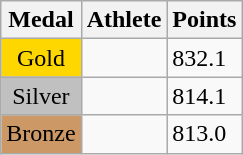<table class="wikitable">
<tr>
<th>Medal</th>
<th>Athlete</th>
<th>Points</th>
</tr>
<tr>
<td style="text-align:center;background-color:gold;">Gold</td>
<td></td>
<td>832.1</td>
</tr>
<tr>
<td style="text-align:center;background-color:silver;">Silver</td>
<td></td>
<td>814.1</td>
</tr>
<tr>
<td style="text-align:center;background-color:#CC9966;">Bronze</td>
<td></td>
<td>813.0</td>
</tr>
</table>
